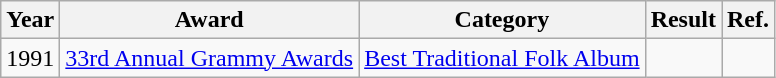<table class="wikitable">
<tr>
<th>Year</th>
<th>Award</th>
<th>Category</th>
<th>Result</th>
<th>Ref.</th>
</tr>
<tr>
<td>1991</td>
<td><a href='#'>33rd Annual Grammy Awards</a></td>
<td><a href='#'>Best Traditional Folk Album</a></td>
<td></td>
<td></td>
</tr>
</table>
